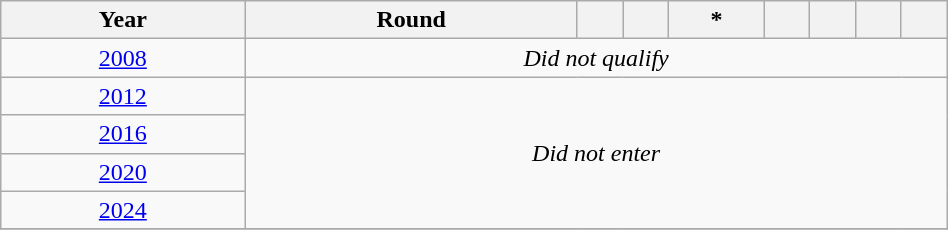<table class="wikitable" style="text-align: center; width:50%;">
<tr>
<th>Year</th>
<th>Round</th>
<th></th>
<th></th>
<th>*</th>
<th></th>
<th></th>
<th></th>
<th></th>
</tr>
<tr>
<td> <a href='#'>2008</a></td>
<td colspan=8><em>Did not qualify</em></td>
</tr>
<tr>
<td> <a href='#'>2012</a></td>
<td colspan=8 rowspan=4><em>Did not enter</em></td>
</tr>
<tr>
<td> <a href='#'>2016</a></td>
</tr>
<tr>
<td> <a href='#'>2020</a></td>
</tr>
<tr>
<td> <a href='#'>2024</a></td>
</tr>
<tr>
</tr>
</table>
